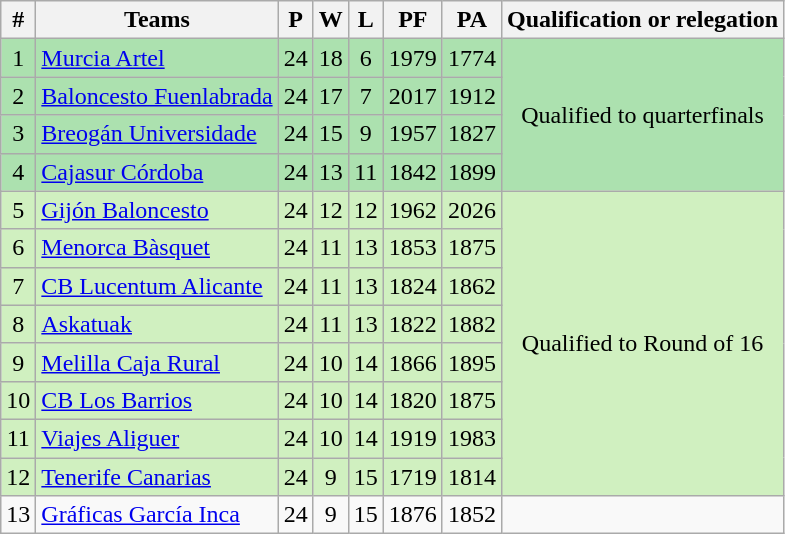<table class="wikitable" style="text-align: center;">
<tr>
<th>#</th>
<th>Teams</th>
<th>P</th>
<th>W</th>
<th>L</th>
<th>PF</th>
<th>PA</th>
<th>Qualification or relegation</th>
</tr>
<tr style="background:#ACE1AF;">
<td>1</td>
<td align=left><a href='#'>Murcia Artel</a></td>
<td>24</td>
<td>18</td>
<td>6</td>
<td>1979</td>
<td>1774</td>
<td rowspan=4>Qualified to quarterfinals</td>
</tr>
<tr style="background:#ACE1AF;">
<td>2</td>
<td align=left><a href='#'>Baloncesto Fuenlabrada</a></td>
<td>24</td>
<td>17</td>
<td>7</td>
<td>2017</td>
<td>1912</td>
</tr>
<tr style="background:#ACE1AF;">
<td>3</td>
<td align=left><a href='#'>Breogán Universidade</a></td>
<td>24</td>
<td>15</td>
<td>9</td>
<td>1957</td>
<td>1827</td>
</tr>
<tr style="background:#ACE1AF;">
<td>4</td>
<td align=left><a href='#'>Cajasur Córdoba</a></td>
<td>24</td>
<td>13</td>
<td>11</td>
<td>1842</td>
<td>1899</td>
</tr>
<tr style="background:#D0F0C0;">
<td>5</td>
<td align=left><a href='#'>Gijón Baloncesto</a></td>
<td>24</td>
<td>12</td>
<td>12</td>
<td>1962</td>
<td>2026</td>
<td rowspan=8>Qualified to Round of 16</td>
</tr>
<tr style="background:#D0F0C0;">
<td>6</td>
<td align=left><a href='#'>Menorca Bàsquet</a></td>
<td>24</td>
<td>11</td>
<td>13</td>
<td>1853</td>
<td>1875</td>
</tr>
<tr style="background:#D0F0C0;">
<td>7</td>
<td align=left><a href='#'>CB Lucentum Alicante</a></td>
<td>24</td>
<td>11</td>
<td>13</td>
<td>1824</td>
<td>1862</td>
</tr>
<tr style="background:#D0F0C0;">
<td>8</td>
<td align=left><a href='#'>Askatuak</a></td>
<td>24</td>
<td>11</td>
<td>13</td>
<td>1822</td>
<td>1882</td>
</tr>
<tr style="background:#D0F0C0;">
<td>9</td>
<td align=left><a href='#'>Melilla Caja Rural</a></td>
<td>24</td>
<td>10</td>
<td>14</td>
<td>1866</td>
<td>1895</td>
</tr>
<tr style="background:#D0F0C0;">
<td>10</td>
<td align=left><a href='#'>CB Los Barrios</a></td>
<td>24</td>
<td>10</td>
<td>14</td>
<td>1820</td>
<td>1875</td>
</tr>
<tr style="background:#D0F0C0;">
<td>11</td>
<td align=left><a href='#'>Viajes Aliguer</a></td>
<td>24</td>
<td>10</td>
<td>14</td>
<td>1919</td>
<td>1983</td>
</tr>
<tr style="background:#D0F0C0;">
<td>12</td>
<td align=left><a href='#'>Tenerife Canarias</a></td>
<td>24</td>
<td>9</td>
<td>15</td>
<td>1719</td>
<td>1814</td>
</tr>
<tr>
<td>13</td>
<td align=left><a href='#'>Gráficas García Inca</a></td>
<td>24</td>
<td>9</td>
<td>15</td>
<td>1876</td>
<td>1852</td>
</tr>
</table>
